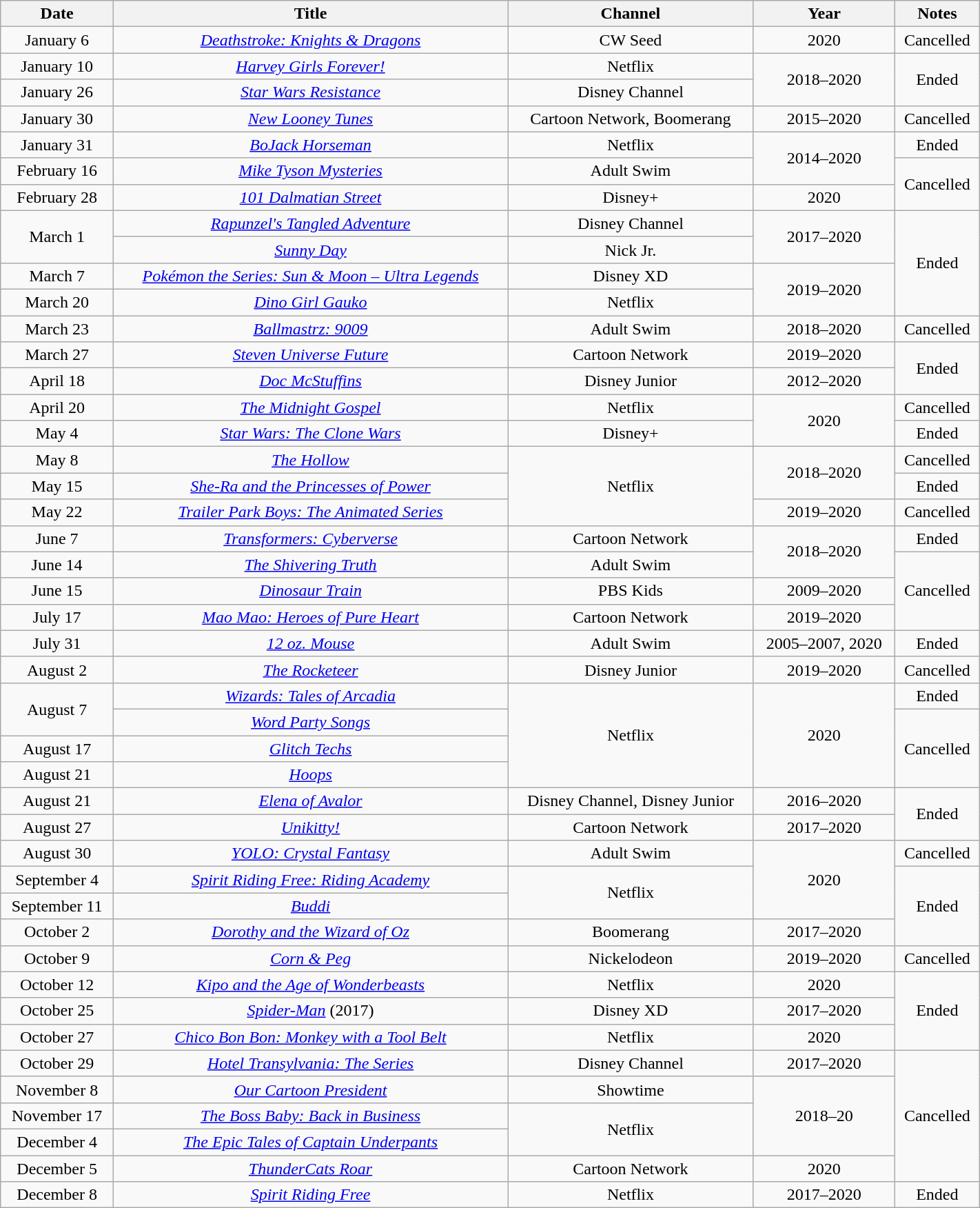<table class="wikitable sortable" width="75%" style="text-align: center">
<tr>
<th scope="col">Date</th>
<th scope="col">Title</th>
<th scope="col">Channel</th>
<th scope="col">Year</th>
<th scope="col">Notes</th>
</tr>
<tr>
<td>January 6</td>
<td><em><a href='#'>Deathstroke: Knights & Dragons</a></em></td>
<td>CW Seed</td>
<td>2020</td>
<td>Cancelled</td>
</tr>
<tr>
<td>January 10</td>
<td><em><a href='#'>Harvey Girls Forever!</a></em></td>
<td>Netflix</td>
<td rowspan="2">2018–2020</td>
<td rowspan="2">Ended</td>
</tr>
<tr>
<td>January 26</td>
<td><em><a href='#'>Star Wars Resistance</a></em></td>
<td>Disney Channel</td>
</tr>
<tr>
<td>January 30</td>
<td><em><a href='#'>New Looney Tunes</a></em></td>
<td>Cartoon Network, Boomerang</td>
<td>2015–2020</td>
<td>Cancelled</td>
</tr>
<tr>
<td>January 31</td>
<td><em><a href='#'>BoJack Horseman</a></em></td>
<td>Netflix</td>
<td rowspan=2>2014–2020</td>
<td>Ended</td>
</tr>
<tr>
<td>February 16</td>
<td><em><a href='#'>Mike Tyson Mysteries</a></em></td>
<td>Adult Swim</td>
<td rowspan="2">Cancelled</td>
</tr>
<tr>
<td>February 28</td>
<td><em><a href='#'>101 Dalmatian Street</a></em></td>
<td>Disney+</td>
<td>2020</td>
</tr>
<tr>
<td rowspan=2>March 1</td>
<td><em><a href='#'>Rapunzel's Tangled Adventure</a></em></td>
<td>Disney Channel</td>
<td rowspan="2">2017–2020</td>
<td rowspan="4">Ended</td>
</tr>
<tr>
<td><em><a href='#'>Sunny Day</a></em></td>
<td>Nick Jr.</td>
</tr>
<tr>
<td>March 7</td>
<td><em><a href='#'>Pokémon the Series: Sun & Moon – Ultra Legends</a></em></td>
<td>Disney XD</td>
<td rowspan="2">2019–2020</td>
</tr>
<tr>
<td>March 20</td>
<td><em><a href='#'>Dino Girl Gauko</a></em></td>
<td>Netflix</td>
</tr>
<tr>
<td>March 23</td>
<td><em><a href='#'>Ballmastrz: 9009</a></em></td>
<td>Adult Swim</td>
<td>2018–2020</td>
<td>Cancelled</td>
</tr>
<tr>
<td>March 27</td>
<td><em><a href='#'>Steven Universe Future</a></em></td>
<td>Cartoon Network</td>
<td>2019–2020</td>
<td rowspan="2">Ended</td>
</tr>
<tr>
<td>April 18</td>
<td><em><a href='#'>Doc McStuffins</a></em></td>
<td>Disney Junior</td>
<td>2012–2020</td>
</tr>
<tr>
<td>April 20</td>
<td><em><a href='#'>The Midnight Gospel</a></em></td>
<td>Netflix</td>
<td rowspan="2">2020</td>
<td>Cancelled</td>
</tr>
<tr>
<td>May 4</td>
<td><em><a href='#'>Star Wars: The Clone Wars</a></em></td>
<td>Disney+</td>
<td>Ended</td>
</tr>
<tr>
<td>May 8</td>
<td><em><a href='#'>The Hollow</a></em></td>
<td rowspan="3">Netflix</td>
<td rowspan="2">2018–2020</td>
<td>Cancelled</td>
</tr>
<tr>
<td>May 15</td>
<td><em><a href='#'>She-Ra and the Princesses of Power</a></em></td>
<td>Ended</td>
</tr>
<tr>
<td>May 22</td>
<td><em><a href='#'>Trailer Park Boys: The Animated Series</a></em></td>
<td>2019–2020</td>
<td>Cancelled</td>
</tr>
<tr>
<td>June 7</td>
<td><em><a href='#'>Transformers: Cyberverse</a></em></td>
<td>Cartoon Network</td>
<td rowspan=2>2018–2020</td>
<td>Ended</td>
</tr>
<tr>
<td>June 14</td>
<td><em><a href='#'>The Shivering Truth</a></em></td>
<td>Adult Swim</td>
<td rowspan=3>Cancelled</td>
</tr>
<tr>
<td>June 15</td>
<td><em><a href='#'>Dinosaur Train</a></em></td>
<td>PBS Kids</td>
<td>2009–2020</td>
</tr>
<tr>
<td>July 17</td>
<td><em><a href='#'>Mao Mao: Heroes of Pure Heart</a></em></td>
<td>Cartoon Network</td>
<td>2019–2020</td>
</tr>
<tr>
<td>July 31</td>
<td><em><a href='#'>12 oz. Mouse</a></em></td>
<td>Adult Swim</td>
<td>2005–2007, 2020</td>
<td>Ended</td>
</tr>
<tr>
<td>August 2</td>
<td><em><a href='#'>The Rocketeer</a></em></td>
<td>Disney Junior</td>
<td>2019–2020</td>
<td>Cancelled</td>
</tr>
<tr>
<td rowspan="2">August 7</td>
<td><em><a href='#'>Wizards: Tales of Arcadia</a></em></td>
<td rowspan="4">Netflix</td>
<td rowspan="4">2020</td>
<td>Ended</td>
</tr>
<tr>
<td><em><a href='#'>Word Party Songs</a></em></td>
<td rowspan="3">Cancelled</td>
</tr>
<tr>
<td>August 17</td>
<td><em><a href='#'>Glitch Techs</a></em></td>
</tr>
<tr>
<td>August 21</td>
<td><em><a href='#'>Hoops</a></em></td>
</tr>
<tr>
<td>August 21</td>
<td><em><a href='#'>Elena of Avalor</a></em></td>
<td>Disney Channel, Disney Junior</td>
<td>2016–2020</td>
<td rowspan="2">Ended</td>
</tr>
<tr>
<td>August 27</td>
<td><em><a href='#'>Unikitty!</a></em></td>
<td>Cartoon Network</td>
<td>2017–2020</td>
</tr>
<tr>
<td>August 30</td>
<td><em><a href='#'>YOLO: Crystal Fantasy</a></em></td>
<td>Adult Swim</td>
<td rowspan=3>2020</td>
<td>Cancelled</td>
</tr>
<tr>
<td>September 4</td>
<td><em><a href='#'>Spirit Riding Free: Riding Academy</a></em></td>
<td rowspan="2">Netflix</td>
<td rowspan=3>Ended</td>
</tr>
<tr>
<td>September 11</td>
<td><em><a href='#'>Buddi</a></em></td>
</tr>
<tr>
<td>October 2</td>
<td><em><a href='#'>Dorothy and the Wizard of Oz</a></em></td>
<td>Boomerang</td>
<td>2017–2020</td>
</tr>
<tr>
<td>October 9</td>
<td><em><a href='#'>Corn & Peg</a></em></td>
<td>Nickelodeon</td>
<td>2019–2020</td>
<td>Cancelled</td>
</tr>
<tr>
<td>October 12</td>
<td><em><a href='#'>Kipo and the Age of Wonderbeasts</a></em></td>
<td>Netflix</td>
<td>2020</td>
<td rowspan="3">Ended</td>
</tr>
<tr>
<td>October 25</td>
<td><em><a href='#'>Spider-Man</a></em> (2017)</td>
<td>Disney XD</td>
<td>2017–2020</td>
</tr>
<tr>
<td>October 27</td>
<td><em><a href='#'>Chico Bon Bon: Monkey with a Tool Belt</a></em></td>
<td>Netflix</td>
<td>2020</td>
</tr>
<tr>
<td>October 29</td>
<td><em><a href='#'>Hotel Transylvania: The Series</a></em></td>
<td>Disney Channel</td>
<td>2017–2020</td>
<td rowspan="5">Cancelled</td>
</tr>
<tr>
<td>November 8</td>
<td><em><a href='#'>Our Cartoon President</a></em></td>
<td>Showtime</td>
<td rowspan="3">2018–20</td>
</tr>
<tr>
<td>November 17</td>
<td><em><a href='#'>The Boss Baby: Back in Business</a></em></td>
<td rowspan="2">Netflix</td>
</tr>
<tr>
<td>December 4</td>
<td><em><a href='#'>The Epic Tales of Captain Underpants</a></em></td>
</tr>
<tr>
<td>December 5</td>
<td><em><a href='#'>ThunderCats Roar</a></em></td>
<td>Cartoon Network</td>
<td>2020</td>
</tr>
<tr>
<td>December 8</td>
<td><em><a href='#'>Spirit Riding Free</a></em></td>
<td>Netflix</td>
<td>2017–2020</td>
<td>Ended</td>
</tr>
</table>
